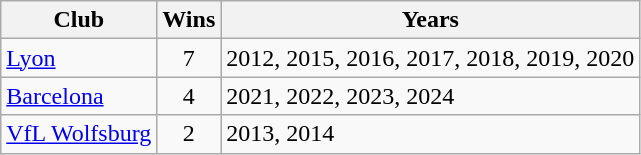<table class="wikitable sortable">
<tr>
<th>Club</th>
<th>Wins</th>
<th>Years</th>
</tr>
<tr>
<td> <a href='#'>Lyon</a></td>
<td align="center">7</td>
<td>2012, 2015, 2016, 2017, 2018, 2019, 2020</td>
</tr>
<tr>
<td> <a href='#'>Barcelona</a></td>
<td align="center">4</td>
<td>2021, 2022, 2023, 2024</td>
</tr>
<tr>
<td> <a href='#'>VfL Wolfsburg</a></td>
<td align="center">2</td>
<td>2013, 2014</td>
</tr>
</table>
